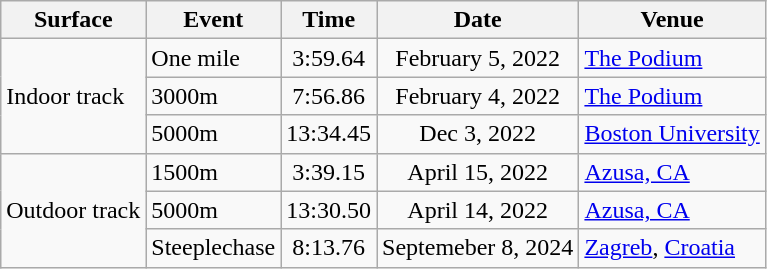<table class="wikitable sortable">
<tr>
<th>Surface</th>
<th>Event</th>
<th>Time</th>
<th>Date</th>
<th>Venue</th>
</tr>
<tr>
<td rowspan="3">Indoor track</td>
<td>One mile</td>
<td align="center">3:59.64</td>
<td align="center">February 5, 2022</td>
<td><a href='#'>The Podium</a></td>
</tr>
<tr>
<td>3000m</td>
<td align="center">7:56.86</td>
<td align="center">February 4, 2022</td>
<td><a href='#'>The Podium</a></td>
</tr>
<tr>
<td>5000m</td>
<td align="center">13:34.45</td>
<td align="center">Dec 3, 2022</td>
<td><a href='#'>Boston University</a></td>
</tr>
<tr>
<td rowspan="3">Outdoor track</td>
<td>1500m</td>
<td align="center">3:39.15</td>
<td align="center">April 15, 2022</td>
<td><a href='#'>Azusa, CA</a></td>
</tr>
<tr>
<td>5000m</td>
<td align="center">13:30.50</td>
<td align="center">April 14, 2022</td>
<td><a href='#'>Azusa, CA</a></td>
</tr>
<tr>
<td>Steeplechase</td>
<td align="center">8:13.76</td>
<td align="center">Septemeber 8, 2024</td>
<td><a href='#'>Zagreb</a>, <a href='#'>Croatia</a></td>
</tr>
</table>
